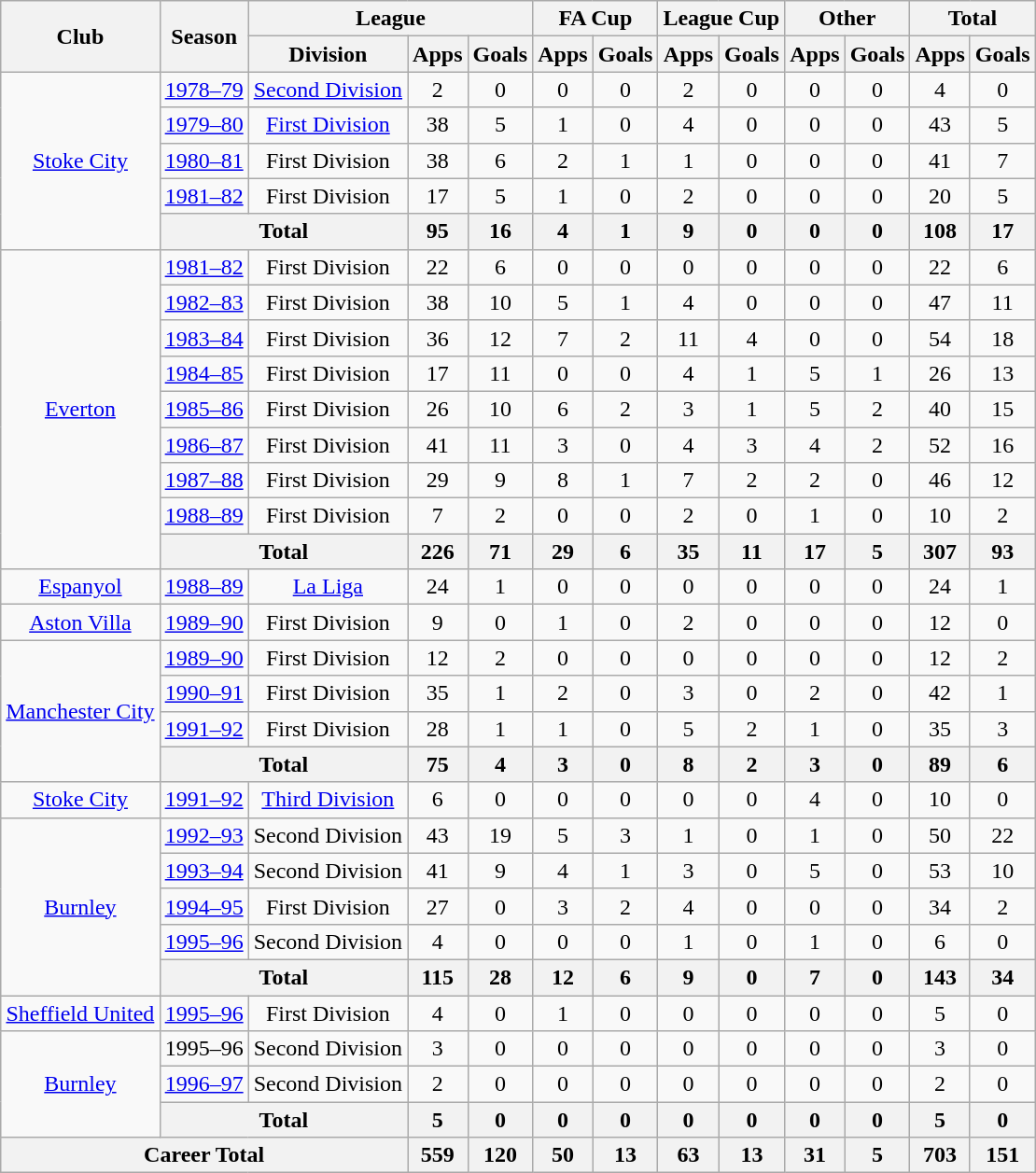<table class="wikitable" style="text-align: center;">
<tr>
<th rowspan="2">Club</th>
<th rowspan="2">Season</th>
<th colspan="3">League</th>
<th colspan="2">FA Cup</th>
<th colspan="2">League Cup</th>
<th colspan="2">Other</th>
<th colspan="2">Total</th>
</tr>
<tr>
<th>Division</th>
<th>Apps</th>
<th>Goals</th>
<th>Apps</th>
<th>Goals</th>
<th>Apps</th>
<th>Goals</th>
<th>Apps</th>
<th>Goals</th>
<th>Apps</th>
<th>Goals</th>
</tr>
<tr>
<td rowspan="5"><a href='#'>Stoke City</a></td>
<td><a href='#'>1978–79</a></td>
<td><a href='#'>Second Division</a></td>
<td>2</td>
<td>0</td>
<td>0</td>
<td>0</td>
<td>2</td>
<td>0</td>
<td>0</td>
<td>0</td>
<td>4</td>
<td>0</td>
</tr>
<tr>
<td><a href='#'>1979–80</a></td>
<td><a href='#'>First Division</a></td>
<td>38</td>
<td>5</td>
<td>1</td>
<td>0</td>
<td>4</td>
<td>0</td>
<td>0</td>
<td>0</td>
<td>43</td>
<td>5</td>
</tr>
<tr>
<td><a href='#'>1980–81</a></td>
<td>First Division</td>
<td>38</td>
<td>6</td>
<td>2</td>
<td>1</td>
<td>1</td>
<td>0</td>
<td>0</td>
<td>0</td>
<td>41</td>
<td>7</td>
</tr>
<tr>
<td><a href='#'>1981–82</a></td>
<td>First Division</td>
<td>17</td>
<td>5</td>
<td>1</td>
<td>0</td>
<td>2</td>
<td>0</td>
<td>0</td>
<td>0</td>
<td>20</td>
<td>5</td>
</tr>
<tr>
<th colspan="2">Total</th>
<th>95</th>
<th>16</th>
<th>4</th>
<th>1</th>
<th>9</th>
<th>0</th>
<th>0</th>
<th>0</th>
<th>108</th>
<th>17</th>
</tr>
<tr>
<td rowspan="9"><a href='#'>Everton</a></td>
<td><a href='#'>1981–82</a></td>
<td>First Division</td>
<td>22</td>
<td>6</td>
<td>0</td>
<td>0</td>
<td>0</td>
<td>0</td>
<td>0</td>
<td>0</td>
<td>22</td>
<td>6</td>
</tr>
<tr>
<td><a href='#'>1982–83</a></td>
<td>First Division</td>
<td>38</td>
<td>10</td>
<td>5</td>
<td>1</td>
<td>4</td>
<td>0</td>
<td>0</td>
<td>0</td>
<td>47</td>
<td>11</td>
</tr>
<tr>
<td><a href='#'>1983–84</a></td>
<td>First Division</td>
<td>36</td>
<td>12</td>
<td>7</td>
<td>2</td>
<td>11</td>
<td>4</td>
<td>0</td>
<td>0</td>
<td>54</td>
<td>18</td>
</tr>
<tr>
<td><a href='#'>1984–85</a></td>
<td>First Division</td>
<td>17</td>
<td>11</td>
<td>0</td>
<td>0</td>
<td>4</td>
<td>1</td>
<td>5</td>
<td>1</td>
<td>26</td>
<td>13</td>
</tr>
<tr>
<td><a href='#'>1985–86</a></td>
<td>First Division</td>
<td>26</td>
<td>10</td>
<td>6</td>
<td>2</td>
<td>3</td>
<td>1</td>
<td>5</td>
<td>2</td>
<td>40</td>
<td>15</td>
</tr>
<tr>
<td><a href='#'>1986–87</a></td>
<td>First Division</td>
<td>41</td>
<td>11</td>
<td>3</td>
<td>0</td>
<td>4</td>
<td>3</td>
<td>4</td>
<td>2</td>
<td>52</td>
<td>16</td>
</tr>
<tr>
<td><a href='#'>1987–88</a></td>
<td>First Division</td>
<td>29</td>
<td>9</td>
<td>8</td>
<td>1</td>
<td>7</td>
<td>2</td>
<td>2</td>
<td>0</td>
<td>46</td>
<td>12</td>
</tr>
<tr>
<td><a href='#'>1988–89</a></td>
<td>First Division</td>
<td>7</td>
<td>2</td>
<td>0</td>
<td>0</td>
<td>2</td>
<td>0</td>
<td>1</td>
<td>0</td>
<td>10</td>
<td>2</td>
</tr>
<tr>
<th colspan="2">Total</th>
<th>226</th>
<th>71</th>
<th>29</th>
<th>6</th>
<th>35</th>
<th>11</th>
<th>17</th>
<th>5</th>
<th>307</th>
<th>93</th>
</tr>
<tr>
<td><a href='#'>Espanyol</a></td>
<td><a href='#'>1988–89</a></td>
<td><a href='#'>La Liga</a></td>
<td>24</td>
<td>1</td>
<td>0</td>
<td>0</td>
<td>0</td>
<td>0</td>
<td>0</td>
<td>0</td>
<td>24</td>
<td>1</td>
</tr>
<tr>
<td><a href='#'>Aston Villa</a></td>
<td><a href='#'>1989–90</a></td>
<td>First Division</td>
<td>9</td>
<td>0</td>
<td>1</td>
<td>0</td>
<td>2</td>
<td>0</td>
<td>0</td>
<td>0</td>
<td>12</td>
<td>0</td>
</tr>
<tr>
<td rowspan="4"><a href='#'>Manchester City</a></td>
<td><a href='#'>1989–90</a></td>
<td>First Division</td>
<td>12</td>
<td>2</td>
<td>0</td>
<td>0</td>
<td>0</td>
<td>0</td>
<td>0</td>
<td>0</td>
<td>12</td>
<td>2</td>
</tr>
<tr>
<td><a href='#'>1990–91</a></td>
<td>First Division</td>
<td>35</td>
<td>1</td>
<td>2</td>
<td>0</td>
<td>3</td>
<td>0</td>
<td>2</td>
<td>0</td>
<td>42</td>
<td>1</td>
</tr>
<tr>
<td><a href='#'>1991–92</a></td>
<td>First Division</td>
<td>28</td>
<td>1</td>
<td>1</td>
<td>0</td>
<td>5</td>
<td>2</td>
<td>1</td>
<td>0</td>
<td>35</td>
<td>3</td>
</tr>
<tr>
<th colspan="2">Total</th>
<th>75</th>
<th>4</th>
<th>3</th>
<th>0</th>
<th>8</th>
<th>2</th>
<th>3</th>
<th>0</th>
<th>89</th>
<th>6</th>
</tr>
<tr>
<td><a href='#'>Stoke City</a></td>
<td><a href='#'>1991–92</a></td>
<td><a href='#'>Third Division</a></td>
<td>6</td>
<td>0</td>
<td>0</td>
<td>0</td>
<td>0</td>
<td>0</td>
<td>4</td>
<td>0</td>
<td>10</td>
<td>0</td>
</tr>
<tr>
<td rowspan="5"><a href='#'>Burnley</a></td>
<td><a href='#'>1992–93</a></td>
<td>Second Division</td>
<td>43</td>
<td>19</td>
<td>5</td>
<td>3</td>
<td>1</td>
<td>0</td>
<td>1</td>
<td>0</td>
<td>50</td>
<td>22</td>
</tr>
<tr>
<td><a href='#'>1993–94</a></td>
<td>Second Division</td>
<td>41</td>
<td>9</td>
<td>4</td>
<td>1</td>
<td>3</td>
<td>0</td>
<td>5</td>
<td>0</td>
<td>53</td>
<td>10</td>
</tr>
<tr>
<td><a href='#'>1994–95</a></td>
<td>First Division</td>
<td>27</td>
<td>0</td>
<td>3</td>
<td>2</td>
<td>4</td>
<td>0</td>
<td>0</td>
<td>0</td>
<td>34</td>
<td>2</td>
</tr>
<tr>
<td><a href='#'>1995–96</a></td>
<td>Second Division</td>
<td>4</td>
<td>0</td>
<td>0</td>
<td>0</td>
<td>1</td>
<td>0</td>
<td>1</td>
<td>0</td>
<td>6</td>
<td>0</td>
</tr>
<tr>
<th colspan="2">Total</th>
<th>115</th>
<th>28</th>
<th>12</th>
<th>6</th>
<th>9</th>
<th>0</th>
<th>7</th>
<th>0</th>
<th>143</th>
<th>34</th>
</tr>
<tr>
<td><a href='#'>Sheffield United</a></td>
<td><a href='#'>1995–96</a></td>
<td>First Division</td>
<td>4</td>
<td>0</td>
<td>1</td>
<td>0</td>
<td>0</td>
<td>0</td>
<td>0</td>
<td>0</td>
<td>5</td>
<td>0</td>
</tr>
<tr>
<td rowspan=3><a href='#'>Burnley</a></td>
<td>1995–96</td>
<td>Second Division</td>
<td>3</td>
<td>0</td>
<td>0</td>
<td>0</td>
<td>0</td>
<td>0</td>
<td>0</td>
<td>0</td>
<td>3</td>
<td>0</td>
</tr>
<tr>
<td><a href='#'>1996–97</a></td>
<td>Second Division</td>
<td>2</td>
<td>0</td>
<td>0</td>
<td>0</td>
<td>0</td>
<td>0</td>
<td>0</td>
<td>0</td>
<td>2</td>
<td>0</td>
</tr>
<tr>
<th colspan="2">Total</th>
<th>5</th>
<th>0</th>
<th>0</th>
<th>0</th>
<th>0</th>
<th>0</th>
<th>0</th>
<th>0</th>
<th>5</th>
<th>0</th>
</tr>
<tr>
<th colspan="3">Career Total</th>
<th>559</th>
<th>120</th>
<th>50</th>
<th>13</th>
<th>63</th>
<th>13</th>
<th>31</th>
<th>5</th>
<th>703</th>
<th>151</th>
</tr>
</table>
